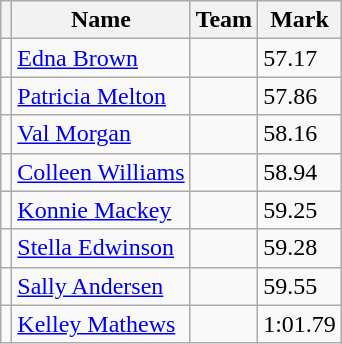<table class=wikitable>
<tr>
<th></th>
<th>Name</th>
<th>Team</th>
<th>Mark</th>
</tr>
<tr>
<td></td>
<td><a href='#'>Edna Brown</a></td>
<td></td>
<td>57.17</td>
</tr>
<tr>
<td></td>
<td><a href='#'>Patricia Melton</a></td>
<td></td>
<td>57.86</td>
</tr>
<tr>
<td></td>
<td><a href='#'>Val Morgan</a></td>
<td></td>
<td>58.16</td>
</tr>
<tr>
<td></td>
<td><a href='#'>Colleen Williams</a></td>
<td></td>
<td>58.94</td>
</tr>
<tr>
<td></td>
<td><a href='#'>Konnie Mackey</a></td>
<td></td>
<td>59.25</td>
</tr>
<tr>
<td></td>
<td><a href='#'>Stella Edwinson</a></td>
<td></td>
<td>59.28</td>
</tr>
<tr>
<td></td>
<td><a href='#'>Sally Andersen</a></td>
<td></td>
<td>59.55</td>
</tr>
<tr>
<td></td>
<td><a href='#'>Kelley Mathews</a></td>
<td></td>
<td>1:01.79</td>
</tr>
</table>
